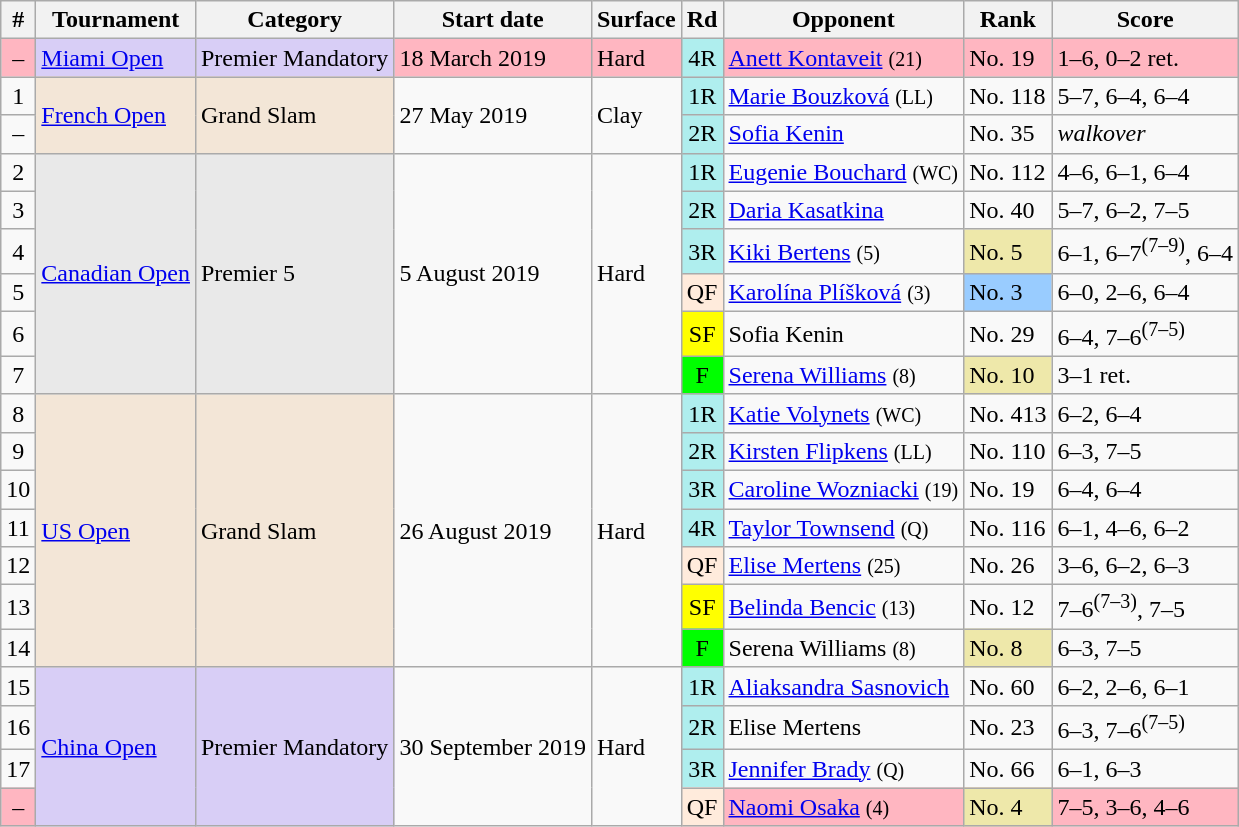<table class="wikitable sortable">
<tr>
<th scope="col">#</th>
<th scope="col">Tournament</th>
<th scope="col">Category</th>
<th scope="col">Start date</th>
<th scope="col">Surface</th>
<th scope="col">Rd</th>
<th scope="col">Opponent</th>
<th scope="col">Rank</th>
<th scope="col" class="unsortable">Score</th>
</tr>
<tr bgcolor=lightpink>
<td align=center>–</td>
<td bgcolor=d8cef6><a href='#'>Miami Open</a></td>
<td bgcolor=d8cef6>Premier Mandatory</td>
<td>18 March 2019</td>
<td>Hard</td>
<td align=center style="background:#afeeee;">4R</td>
<td> <a href='#'>Anett Kontaveit</a> <small>(21)</small></td>
<td align=left>No. 19</td>
<td>1–6, 0–2 ret.</td>
</tr>
<tr>
<td align=center>1</td>
<td bgcolor=f3e6d7 rowspan=2><a href='#'>French Open</a></td>
<td bgcolor=f3e6d7 rowspan=2>Grand Slam</td>
<td rowspan=2>27 May 2019</td>
<td rowspan=2>Clay</td>
<td align=center style="background:#afeeee;">1R</td>
<td> <a href='#'>Marie Bouzková</a> <small>(LL)</small></td>
<td align=left>No. 118</td>
<td>5–7, 6–4, 6–4</td>
</tr>
<tr>
<td align=center>–</td>
<td align=center style="background:#afeeee;">2R</td>
<td> <a href='#'>Sofia Kenin</a></td>
<td align=left>No. 35</td>
<td><em>walkover</em></td>
</tr>
<tr>
<td align=center>2</td>
<td bgcolor=e9e9e9 rowspan=6><a href='#'>Canadian Open</a></td>
<td bgcolor=e9e9e9 rowspan=6>Premier 5</td>
<td rowspan=6>5 August 2019</td>
<td rowspan=6>Hard</td>
<td align=center style="background:#afeeee;">1R</td>
<td> <a href='#'>Eugenie Bouchard</a> <small>(WC)</small></td>
<td align=left>No. 112</td>
<td>4–6, 6–1, 6–4</td>
</tr>
<tr>
<td align=center>3</td>
<td align=center style="background:#afeeee;">2R</td>
<td> <a href='#'>Daria Kasatkina</a></td>
<td align=left>No. 40</td>
<td>5–7, 6–2, 7–5</td>
</tr>
<tr>
<td align=center>4</td>
<td align=center style="background:#afeeee;">3R</td>
<td> <a href='#'>Kiki Bertens</a> <small>(5)</small></td>
<td align=left bgcolor=eee8aa>No. 5</td>
<td>6–1, 6–7<sup>(7–9)</sup>, 6–4</td>
</tr>
<tr>
<td align=center>5</td>
<td align=center style="background:#ffebdc;">QF</td>
<td> <a href='#'>Karolína Plíšková</a> <small>(3)</small></td>
<td align=left bgcolor=99ccff>No. 3</td>
<td>6–0, 2–6, 6–4</td>
</tr>
<tr>
<td align=center>6</td>
<td align=center style="background:yellow;">SF</td>
<td> Sofia Kenin</td>
<td align=left>No. 29</td>
<td>6–4, 7–6<sup>(7–5)</sup></td>
</tr>
<tr>
<td align=center>7</td>
<td align=center style="background:lime;">F</td>
<td> <a href='#'>Serena Williams</a> <small>(8)</small></td>
<td align=left bgcolor=eee8aa>No. 10</td>
<td>3–1 ret.</td>
</tr>
<tr>
<td align=center>8</td>
<td bgcolor=f3e6d7 rowspan=7><a href='#'>US Open</a></td>
<td bgcolor=f3e6d7 rowspan=7>Grand Slam</td>
<td rowspan=7>26 August 2019</td>
<td rowspan=7>Hard</td>
<td align=center style="background:#afeeee;">1R</td>
<td> <a href='#'>Katie Volynets</a> <small>(WC)</small></td>
<td align=left>No. 413</td>
<td>6–2, 6–4</td>
</tr>
<tr>
<td align=center>9</td>
<td align=center style="background:#afeeee;">2R</td>
<td> <a href='#'>Kirsten Flipkens</a> <small> (LL)</small></td>
<td align=left>No. 110</td>
<td>6–3, 7–5</td>
</tr>
<tr>
<td align=center>10</td>
<td align=center style="background:#afeeee;">3R</td>
<td> <a href='#'>Caroline Wozniacki</a> <small>(19)</small></td>
<td align=left>No. 19</td>
<td>6–4, 6–4</td>
</tr>
<tr>
<td align=center>11</td>
<td align=center style="background:#afeeee;">4R</td>
<td> <a href='#'>Taylor Townsend</a> <small>(Q)</small></td>
<td align=left>No. 116</td>
<td>6–1, 4–6, 6–2</td>
</tr>
<tr>
<td align=center>12</td>
<td align=center style="background:#ffebdc;">QF</td>
<td> <a href='#'>Elise Mertens</a> <small>(25)</small></td>
<td align=left>No. 26</td>
<td>3–6, 6–2, 6–3</td>
</tr>
<tr>
<td align=center>13</td>
<td align=center style="background:yellow;">SF</td>
<td> <a href='#'>Belinda Bencic</a> <small>(13)</small></td>
<td align=left>No. 12</td>
<td>7–6<sup>(7–3)</sup>, 7–5</td>
</tr>
<tr>
<td align=center>14</td>
<td align=center style="background:lime;">F</td>
<td> Serena Williams <small>(8)</small></td>
<td align=left bgcolor=eee8aa>No. 8</td>
<td>6–3, 7–5</td>
</tr>
<tr>
<td align=center>15</td>
<td bgcolor=d8cef6 rowspan=4><a href='#'>China Open</a></td>
<td bgcolor=d8cef6 rowspan=4>Premier Mandatory</td>
<td rowspan=4>30 September 2019</td>
<td rowspan=4>Hard</td>
<td align=center style="background:#afeeee;">1R</td>
<td> <a href='#'>Aliaksandra Sasnovich</a></td>
<td align=left>No. 60</td>
<td>6–2, 2–6, 6–1</td>
</tr>
<tr>
<td align=center>16</td>
<td align=center style="background:#afeeee;">2R</td>
<td> Elise Mertens</td>
<td align=left>No. 23</td>
<td>6–3, 7–6<sup>(7–5)</sup></td>
</tr>
<tr>
<td align=center>17</td>
<td align=center style="background:#afeeee;">3R</td>
<td> <a href='#'>Jennifer Brady</a> <small>(Q)</small></td>
<td align=left>No. 66</td>
<td>6–1, 6–3</td>
</tr>
<tr bgcolor=lightpink>
<td align=center>–</td>
<td align=center style="background:#ffebdc;">QF</td>
<td> <a href='#'>Naomi Osaka</a> <small>(4)</small></td>
<td align=left bgcolor=eee8aa>No. 4</td>
<td>7–5, 3–6, 4–6</td>
</tr>
</table>
